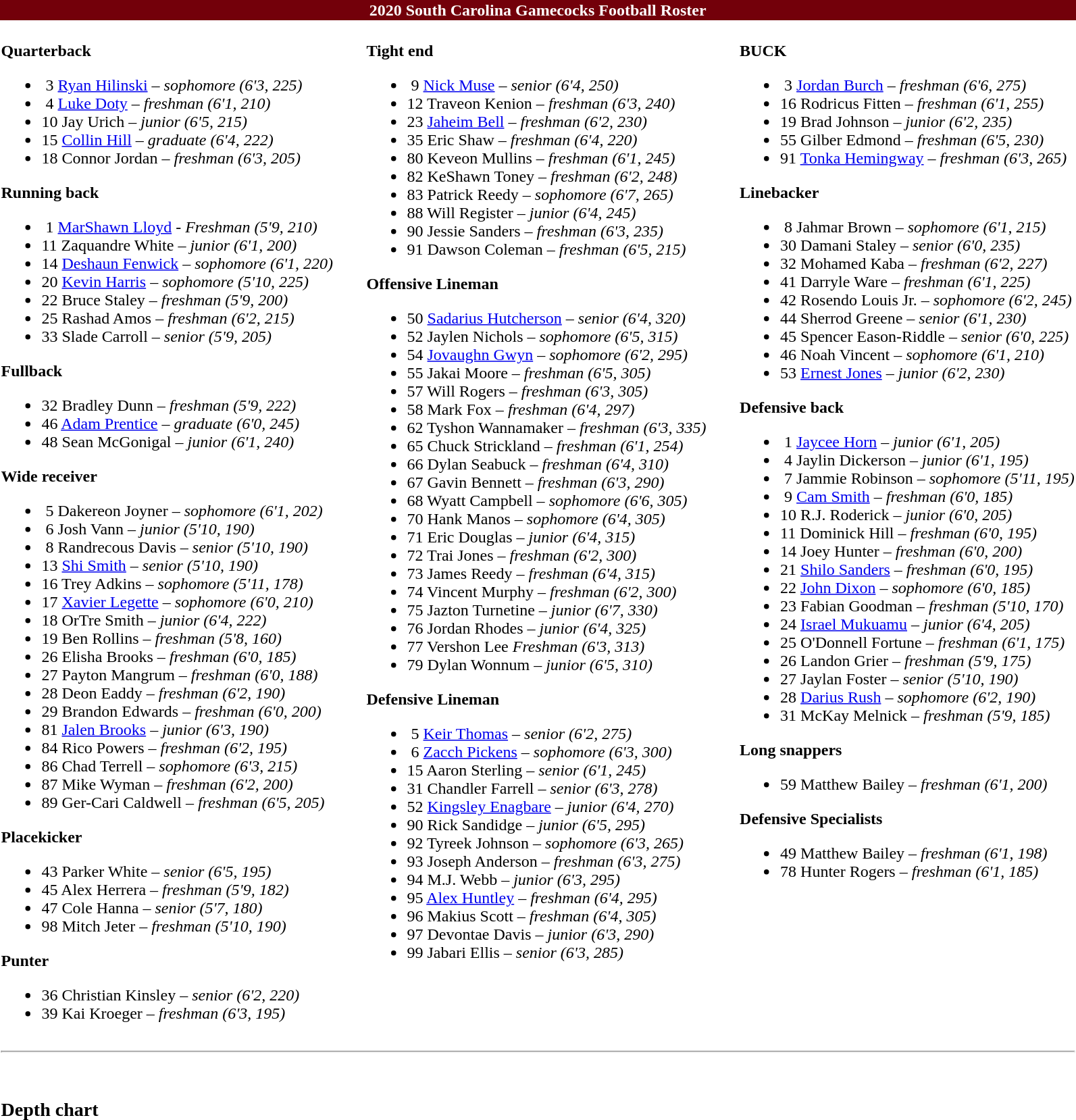<table class="to colors" style="text-align: left;">
<tr>
<td colspan=11 style="color:#FFFFFF;background:#73000a; text-align: center"><strong>2020 South Carolina Gamecocks Football Roster</strong></td>
</tr>
<tr>
<td valign="top"><br><strong>Quarterback</strong><ul><li> 3  <a href='#'>Ryan Hilinski</a> – <em>sophomore (6'3, 225)</em></li><li> 4  <a href='#'>Luke Doty</a> – <em>freshman (6'1, 210)</em></li><li>10  Jay Urich – <em> junior (6'5, 215)</em></li><li>15  <a href='#'>Collin Hill</a> – <em>graduate (6'4, 222)</em></li><li>18  Connor Jordan  – <em> freshman (6'3, 205)</em></li></ul><strong>Running back</strong><ul><li> 1  <a href='#'>MarShawn Lloyd</a> - <em> Freshman  (5'9, 210)</em></li><li>11  Zaquandre White – <em>junior (6'1, 200)</em></li><li>14  <a href='#'>Deshaun Fenwick</a> – <em> sophomore (6'1, 220)</em></li><li>20  <a href='#'>Kevin Harris</a> – <em>sophomore (5'10, 225)</em></li><li>22  Bruce Staley – <em>freshman (5'9, 200)</em></li><li>25  Rashad Amos – <em>freshman (6'2, 215)</em></li><li>33  Slade Carroll – <em> senior (5'9, 205)</em></li></ul><strong>Fullback</strong><ul><li>32  Bradley Dunn – <em>freshman (5'9, 222)</em></li><li>46  <a href='#'>Adam Prentice</a> – <em>graduate (6'0, 245)</em></li><li>48  Sean McGonigal – <em> junior  (6'1, 240)</em></li></ul><strong>Wide receiver</strong><ul><li> 5  Dakereon Joyner – <em> sophomore (6'1, 202)</em></li><li> 6  Josh Vann   – <em>junior (5'10, 190)</em></li><li> 8  Randrecous Davis – <em> senior (5'10, 190)</em></li><li>13  <a href='#'>Shi Smith</a> – <em>senior (5'10, 190)</em></li><li>16  Trey Adkins – <em> sophomore (5'11, 178)</em></li><li>17  <a href='#'>Xavier Legette</a> – <em>sophomore (6'0, 210)</em></li><li>18  OrTre Smith   – <em> junior (6'4, 222)</em></li><li>19  Ben Rollins – <em>freshman (5'8, 160)</em></li><li>26  Elisha Brooks – <em> freshman (6'0, 185)</em></li><li>27  Payton Mangrum – <em>freshman (6'0, 188)</em></li><li>28  Deon Eaddy – <em>freshman (6'2, 190)</em></li><li>29  Brandon Edwards – <em>freshman (6'0, 200)</em></li><li>81  <a href='#'>Jalen Brooks</a> – <em>junior (6'3, 190)</em></li><li>84  Rico Powers  – <em>freshman (6'2, 195)</em></li><li>86  Chad Terrell – <em> sophomore (6'3, 215)</em></li><li>87  Mike Wyman – <em>freshman (6'2, 200)</em></li><li>89  Ger-Cari Caldwell – <em>freshman (6'5, 205)</em></li></ul><strong>Placekicker</strong><ul><li>43  Parker White – <em> senior (6'5, 195)</em></li><li>45  Alex Herrera – <em>freshman (5'9, 182)</em></li><li>47  Cole Hanna – <em> senior (5'7, 180)</em></li><li>98  Mitch Jeter – <em>freshman (5'10, 190)</em></li></ul><strong>Punter</strong><ul><li>36  Christian Kinsley – <em> senior (6'2, 220)</em></li><li>39  Kai Kroeger – <em>freshman (6'3, 195)</em></li></ul></td>
<td width="25"> </td>
<td valign="top"><br><strong>Tight end</strong><ul><li> 9  <a href='#'>Nick Muse</a> – <em> senior (6'4, 250)</em></li><li>12  Traveon Kenion – <em> freshman (6'3, 240)</em></li><li>23  <a href='#'>Jaheim Bell</a> – <em>freshman (6'2, 230)</em></li><li>35  Eric Shaw – <em>freshman (6'4, 220)</em></li><li>80  Keveon Mullins – <em> freshman (6'1, 245)</em></li><li>82  KeShawn Toney – <em> freshman (6'2, 248)</em></li><li>83  Patrick Reedy – <em> sophomore (6'7, 265)</em></li><li>88  Will Register – <em> junior (6'4, 245)</em></li><li>90  Jessie Sanders – <em>freshman (6'3, 235)</em></li><li>91  Dawson Coleman – <em>freshman (6'5, 215)</em></li></ul><strong>Offensive Lineman</strong><ul><li>50  <a href='#'>Sadarius Hutcherson</a>  – <em> senior (6'4, 320)</em></li><li>52  Jaylen Nichols – <em>sophomore (6'5, 315)</em></li><li>54  <a href='#'>Jovaughn Gwyn</a> – <em> sophomore (6'2, 295)</em></li><li>55  Jakai Moore – <em> freshman (6'5, 305)</em></li><li>57  Will Rogers  – <em> freshman (6'3, 305)</em></li><li>58  Mark Fox  – <em> freshman (6'4, 297)</em></li><li>62  Tyshon Wannamaker – <em>freshman (6'3, 335)</em></li><li>65  Chuck Strickland – <em>freshman (6'1, 254)</em></li><li>66  Dylan Seabuck – <em>freshman (6'4, 310)</em></li><li>67  Gavin Bennett – <em> freshman (6'3, 290)</em></li><li>68  Wyatt Campbell – <em> sophomore (6'6, 305)</em></li><li>70  Hank Manos – <em> sophomore (6'4, 305)</em></li><li>71  Eric Douglas – <em> junior (6'4, 315)</em></li><li>72  Trai Jones – <em>freshman (6'2, 300)</em></li><li>73  James Reedy – <em>freshman (6'4, 315)</em></li><li>74  Vincent Murphy – <em> freshman (6'2, 300)</em></li><li>75  Jazton Turnetine – <em>junior (6'7, 330)</em></li><li>76  Jordan Rhodes  – <em> junior (6'4, 325)</em></li><li>77  Vershon Lee <em> Freshman (6'3, 313)</em></li><li>79  Dylan Wonnum – <em>junior (6'5, 310)</em></li></ul><strong>Defensive Lineman</strong><ul><li> 5  <a href='#'>Keir Thomas</a> – <em> senior (6'2, 275)</em></li><li> 6  <a href='#'>Zacch Pickens</a> – <em>sophomore (6'3, 300)</em></li><li>15  Aaron Sterling – <em>senior (6'1, 245)</em></li><li>31  Chandler Farrell – <em> senior (6'3, 278)</em></li><li>52  <a href='#'>Kingsley Enagbare</a> – <em>junior (6'4, 270)</em></li><li>90  Rick Sandidge – <em>junior (6'5, 295)</em></li><li>92  Tyreek Johnson – <em> sophomore (6'3, 265)</em></li><li>93  Joseph Anderson – <em> freshman (6'3, 275)</em></li><li>94  M.J. Webb – <em> junior (6'3, 295)</em></li><li>95  <a href='#'>Alex Huntley</a> – <em>freshman (6'4, 295)</em></li><li>96  Makius Scott – <em>freshman (6'4, 305)</em></li><li>97  Devontae Davis – <em> junior (6'3, 290)</em></li><li>99  Jabari Ellis – <em> senior (6'3, 285)</em></li></ul></td>
<td width="25"> </td>
<td valign="top"><br><strong>BUCK</strong><ul><li> 3  <a href='#'>Jordan Burch</a> – <em>freshman (6'6, 275)</em></li><li>16  Rodricus Fitten – <em> freshman (6'1, 255)</em></li><li>19  Brad Johnson – <em> junior (6'2, 235)</em></li><li>55  Gilber Edmond – <em>freshman (6'5, 230)</em></li><li>91  <a href='#'>Tonka Hemingway</a> – <em>freshman (6'3, 265)</em></li></ul><strong>Linebacker</strong><ul><li> 8  Jahmar Brown – <em>sophomore (6'1, 215)</em></li><li>30  Damani Staley – <em>senior (6'0, 235)</em></li><li>32  Mohamed Kaba – <em>freshman (6'2, 227)</em></li><li>41  Darryle Ware – <em>freshman (6'1, 225)</em></li><li>42  Rosendo Louis Jr. – <em> sophomore (6'2, 245)</em></li><li>44  Sherrod Greene – <em>senior (6'1, 230)</em></li><li>45  Spencer Eason-Riddle – <em> senior (6'0, 225)</em></li><li>46  Noah Vincent – <em> sophomore  (6'1, 210)</em></li><li>53  <a href='#'>Ernest Jones</a> – <em>junior (6'2, 230)</em></li></ul><strong>Defensive back</strong><ul><li> 1  <a href='#'>Jaycee Horn</a> – <em>junior (6'1, 205)</em></li><li> 4  Jaylin Dickerson – <em> junior (6'1, 195)</em></li><li> 7  Jammie Robinson – <em>sophomore (5'11, 195)</em></li><li> 9  <a href='#'>Cam Smith</a> – <em> freshman (6'0, 185)</em></li><li>10  R.J. Roderick – <em>junior (6'0, 205)</em></li><li>11  Dominick Hill – <em>freshman (6'0, 195)</em></li><li>14  Joey Hunter – <em>freshman (6'0, 200)</em></li><li>21  <a href='#'>Shilo Sanders</a> – <em> freshman (6'0, 195)</em></li><li>22  <a href='#'>John Dixon</a> – <em>sophomore (6'0, 185)</em></li><li>23  Fabian Goodman – <em>freshman (5'10, 170)</em></li><li>24  <a href='#'>Israel Mukuamu</a> – <em>junior (6'4, 205)</em></li><li>25  O'Donnell Fortune – <em>freshman (6'1, 175)</em></li><li>26  Landon Grier – <em>freshman (5'9, 175)</em></li><li>27  Jaylan Foster – <em> senior (5'10, 190)</em></li><li>28  <a href='#'>Darius Rush</a> – <em> sophomore (6'2, 190)</em></li><li>31  McKay Melnick – <em>freshman (5'9, 185)</em></li></ul><strong>Long snappers</strong><ul><li>59  Matthew Bailey – <em> freshman (6'1, 200)</em></li></ul><strong>Defensive Specialists</strong><ul><li>49  Matthew Bailey – <em>freshman (6'1, 198)</em></li><li>78  Hunter Rogers – <em>freshman (6'1, 185)</em></li></ul></td>
</tr>
<tr>
<td colspan="7"><hr><br><h3>Depth chart</h3></td>
</tr>
</table>
